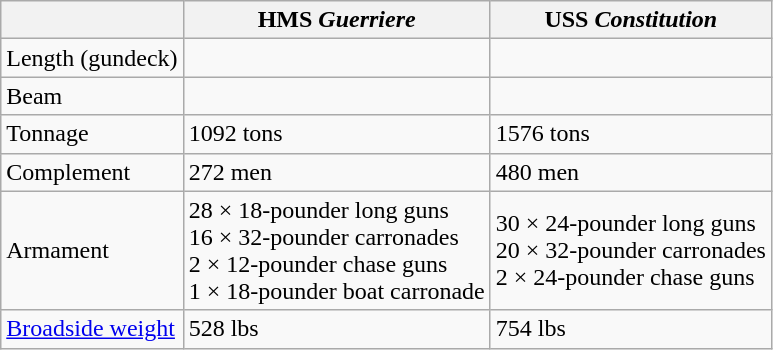<table class="wikitable">
<tr>
<th></th>
<th>HMS <em>Guerriere</em></th>
<th>USS <em>Constitution</em></th>
</tr>
<tr>
<td>Length (gundeck)</td>
<td></td>
<td></td>
</tr>
<tr>
<td>Beam</td>
<td></td>
<td></td>
</tr>
<tr>
<td>Tonnage</td>
<td>1092 tons</td>
<td>1576 tons</td>
</tr>
<tr>
<td>Complement</td>
<td>272 men</td>
<td>480 men</td>
</tr>
<tr>
<td>Armament</td>
<td>28 × 18-pounder long guns<br>16 × 32-pounder carronades<br>2 × 12-pounder chase guns<br> 1 × 18-pounder boat carronade</td>
<td>30 × 24-pounder long guns<br>20 × 32-pounder carronades<br>2 × 24-pounder chase guns</td>
</tr>
<tr>
<td><a href='#'>Broadside weight</a></td>
<td>528 lbs</td>
<td>754 lbs</td>
</tr>
</table>
